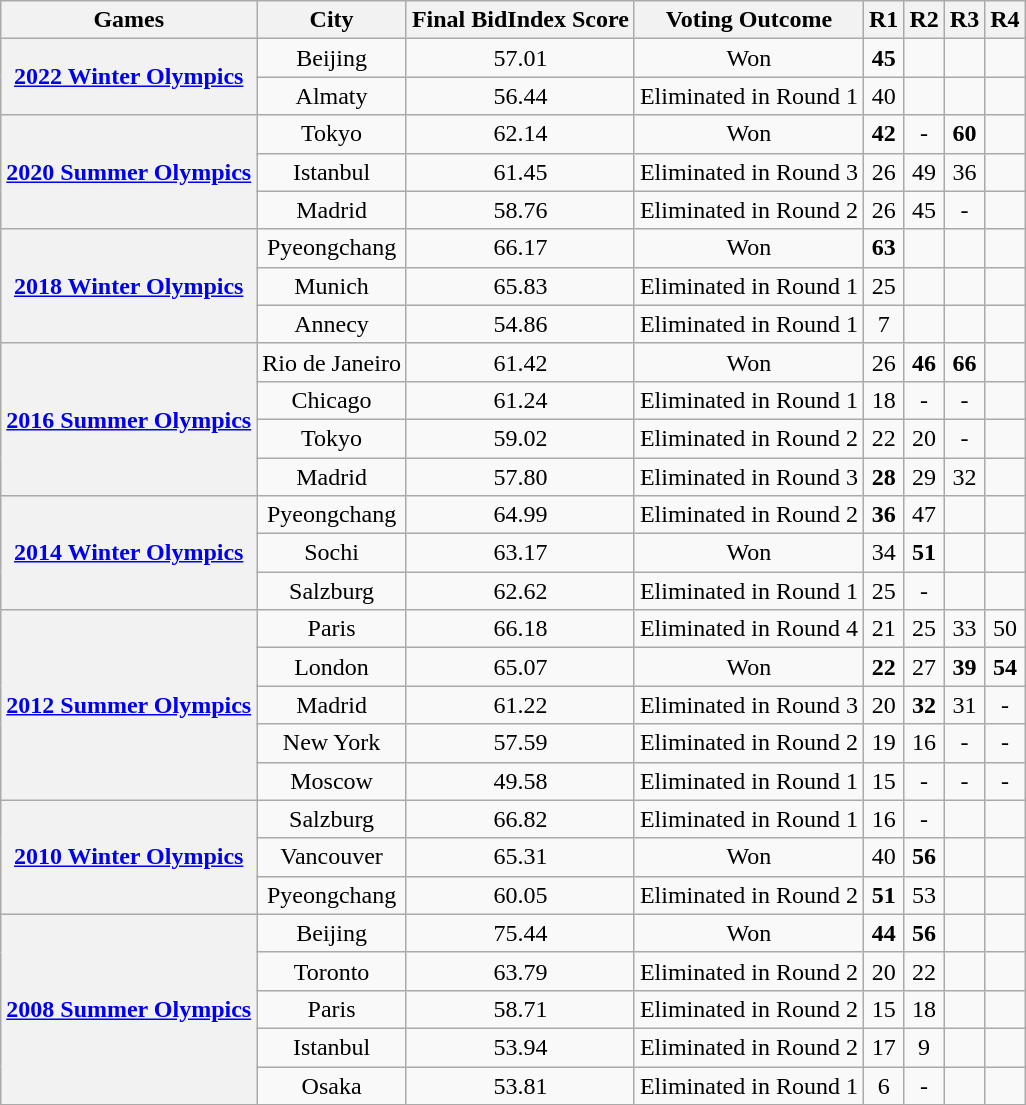<table class="wikitable plainrowheaders" style="text-align:center">
<tr>
<th scope="col" align="center">Games</th>
<th scope="col" align="center">City</th>
<th scope="col" align="center">Final BidIndex Score</th>
<th scope="col" align="center">Voting Outcome</th>
<th scope="col" align="center">R1</th>
<th scope="col" align="center">R2</th>
<th scope="col" align="center">R3</th>
<th scope="col" align="center">R4</th>
</tr>
<tr>
<th scope="row" rowspan="2"><a href='#'>2022 Winter Olympics</a></th>
<td>Beijing</td>
<td>57.01</td>
<td>Won</td>
<td><strong>45</strong></td>
<td></td>
<td></td>
<td></td>
</tr>
<tr>
<td>Almaty</td>
<td>56.44</td>
<td>Eliminated in Round 1</td>
<td>40</td>
<td></td>
<td></td>
<td></td>
</tr>
<tr>
<th scope="row" rowspan="3"><a href='#'>2020 Summer Olympics</a></th>
<td>Tokyo</td>
<td>62.14</td>
<td>Won</td>
<td><strong>42</strong></td>
<td>-</td>
<td><strong>60</strong></td>
<td></td>
</tr>
<tr>
<td>Istanbul</td>
<td>61.45</td>
<td>Eliminated in Round 3</td>
<td>26</td>
<td>49</td>
<td>36</td>
<td></td>
</tr>
<tr>
<td>Madrid</td>
<td>58.76</td>
<td>Eliminated in Round 2</td>
<td>26</td>
<td>45</td>
<td>-</td>
<td></td>
</tr>
<tr>
<th scope="row" rowspan="3"><a href='#'>2018 Winter Olympics</a></th>
<td>Pyeongchang</td>
<td>66.17</td>
<td>Won</td>
<td><strong>63</strong></td>
<td></td>
<td></td>
<td></td>
</tr>
<tr>
<td>Munich</td>
<td>65.83</td>
<td>Eliminated in Round 1</td>
<td>25</td>
<td></td>
<td></td>
<td></td>
</tr>
<tr>
<td>Annecy</td>
<td>54.86</td>
<td>Eliminated in Round 1</td>
<td>7</td>
<td></td>
<td></td>
<td></td>
</tr>
<tr>
<th scope="row" rowspan="4"><a href='#'>2016 Summer Olympics</a></th>
<td>Rio de Janeiro</td>
<td>61.42</td>
<td>Won</td>
<td>26</td>
<td><strong>46</strong></td>
<td><strong>66</strong></td>
<td></td>
</tr>
<tr>
<td>Chicago</td>
<td>61.24</td>
<td>Eliminated in Round 1</td>
<td>18</td>
<td>-</td>
<td>-</td>
<td></td>
</tr>
<tr>
<td>Tokyo</td>
<td>59.02</td>
<td>Eliminated in Round 2</td>
<td>22</td>
<td>20</td>
<td>-</td>
<td></td>
</tr>
<tr>
<td>Madrid</td>
<td>57.80</td>
<td>Eliminated in Round 3</td>
<td><strong>28</strong></td>
<td>29</td>
<td>32</td>
<td></td>
</tr>
<tr>
<th scope="row" rowspan="3"><a href='#'>2014 Winter Olympics</a></th>
<td>Pyeongchang</td>
<td>64.99</td>
<td>Eliminated in Round 2</td>
<td><strong>36</strong></td>
<td>47</td>
<td></td>
<td></td>
</tr>
<tr>
<td>Sochi</td>
<td>63.17</td>
<td>Won</td>
<td>34</td>
<td><strong>51</strong></td>
<td></td>
<td></td>
</tr>
<tr>
<td>Salzburg</td>
<td>62.62</td>
<td>Eliminated in Round 1</td>
<td>25</td>
<td>-</td>
<td></td>
<td></td>
</tr>
<tr>
<th scope="row" rowspan="5"><a href='#'>2012 Summer Olympics</a></th>
<td>Paris</td>
<td>66.18</td>
<td>Eliminated in Round 4</td>
<td>21</td>
<td>25</td>
<td>33</td>
<td>50</td>
</tr>
<tr>
<td>London</td>
<td>65.07</td>
<td>Won</td>
<td><strong>22</strong></td>
<td>27</td>
<td><strong>39</strong></td>
<td><strong>54</strong></td>
</tr>
<tr>
<td>Madrid</td>
<td>61.22</td>
<td>Eliminated in Round 3</td>
<td>20</td>
<td><strong>32</strong></td>
<td>31</td>
<td>-</td>
</tr>
<tr>
<td>New York</td>
<td>57.59</td>
<td>Eliminated in Round 2</td>
<td>19</td>
<td>16</td>
<td>-</td>
<td>-</td>
</tr>
<tr>
<td>Moscow</td>
<td>49.58</td>
<td>Eliminated in Round 1</td>
<td>15</td>
<td>-</td>
<td>-</td>
<td>-</td>
</tr>
<tr>
<th scope="row" rowspan="3"><a href='#'>2010 Winter Olympics</a></th>
<td>Salzburg</td>
<td>66.82</td>
<td>Eliminated in Round 1</td>
<td>16</td>
<td>-</td>
<td></td>
<td></td>
</tr>
<tr>
<td>Vancouver</td>
<td>65.31</td>
<td>Won</td>
<td>40</td>
<td><strong>56</strong></td>
<td></td>
<td></td>
</tr>
<tr>
<td>Pyeongchang</td>
<td>60.05</td>
<td>Eliminated in Round 2</td>
<td><strong>51</strong></td>
<td>53</td>
<td></td>
<td></td>
</tr>
<tr>
<th scope="row" rowspan="5"><a href='#'>2008 Summer Olympics</a></th>
<td>Beijing</td>
<td>75.44</td>
<td>Won</td>
<td><strong>44</strong></td>
<td><strong>56</strong></td>
<td></td>
<td></td>
</tr>
<tr>
<td>Toronto</td>
<td>63.79</td>
<td>Eliminated in Round 2</td>
<td>20</td>
<td>22</td>
<td></td>
<td></td>
</tr>
<tr>
<td>Paris</td>
<td>58.71</td>
<td>Eliminated in Round 2</td>
<td>15</td>
<td>18</td>
<td></td>
<td></td>
</tr>
<tr>
<td>Istanbul</td>
<td>53.94</td>
<td>Eliminated in Round 2</td>
<td>17</td>
<td>9</td>
<td></td>
<td></td>
</tr>
<tr>
<td>Osaka</td>
<td>53.81</td>
<td>Eliminated in Round 1</td>
<td>6</td>
<td>-</td>
<td></td>
<td></td>
</tr>
<tr>
</tr>
</table>
